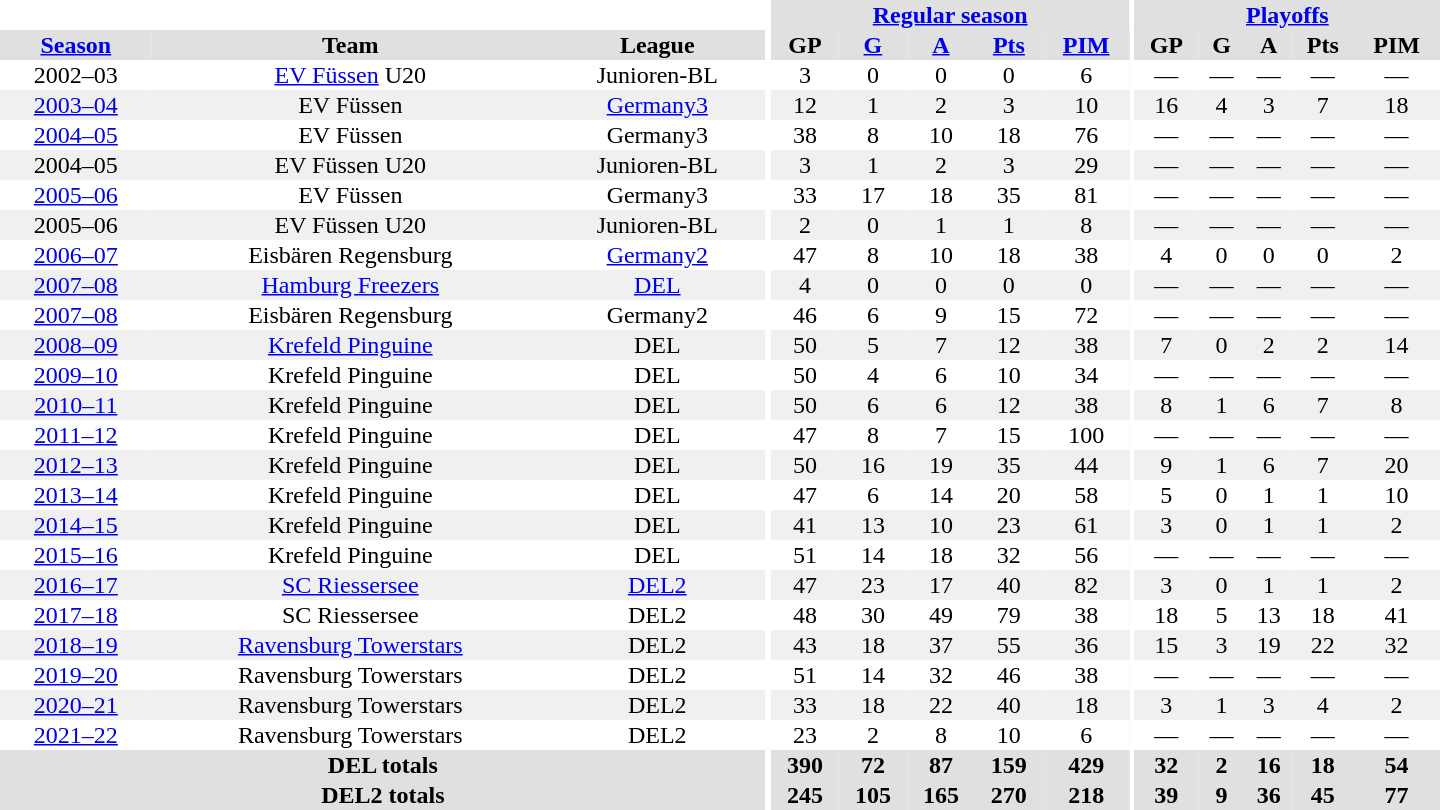<table border="0" cellpadding="1" cellspacing="0" style="text-align:center; width:60em">
<tr bgcolor="#e0e0e0">
<th colspan="3" bgcolor="#ffffff"></th>
<th rowspan="99" bgcolor="#ffffff"></th>
<th colspan="5"><a href='#'>Regular season</a></th>
<th rowspan="99" bgcolor="#ffffff"></th>
<th colspan="5"><a href='#'>Playoffs</a></th>
</tr>
<tr bgcolor="#e0e0e0">
<th><a href='#'>Season</a></th>
<th>Team</th>
<th>League</th>
<th>GP</th>
<th><a href='#'>G</a></th>
<th><a href='#'>A</a></th>
<th><a href='#'>Pts</a></th>
<th><a href='#'>PIM</a></th>
<th>GP</th>
<th>G</th>
<th>A</th>
<th>Pts</th>
<th>PIM</th>
</tr>
<tr>
<td>2002–03</td>
<td><a href='#'>EV Füssen</a> U20</td>
<td>Junioren-BL</td>
<td>3</td>
<td>0</td>
<td>0</td>
<td>0</td>
<td>6</td>
<td>—</td>
<td>—</td>
<td>—</td>
<td>—</td>
<td>—</td>
</tr>
<tr bgcolor="#f0f0f0">
<td><a href='#'>2003–04</a></td>
<td>EV Füssen</td>
<td><a href='#'>Germany3</a></td>
<td>12</td>
<td>1</td>
<td>2</td>
<td>3</td>
<td>10</td>
<td>16</td>
<td>4</td>
<td>3</td>
<td>7</td>
<td>18</td>
</tr>
<tr>
<td><a href='#'>2004–05</a></td>
<td>EV Füssen</td>
<td>Germany3</td>
<td>38</td>
<td>8</td>
<td>10</td>
<td>18</td>
<td>76</td>
<td>—</td>
<td>—</td>
<td>—</td>
<td>—</td>
<td>—</td>
</tr>
<tr bgcolor="#f0f0f0">
<td>2004–05</td>
<td>EV Füssen U20</td>
<td>Junioren-BL</td>
<td>3</td>
<td>1</td>
<td>2</td>
<td>3</td>
<td>29</td>
<td>—</td>
<td>—</td>
<td>—</td>
<td>—</td>
<td>—</td>
</tr>
<tr>
<td><a href='#'>2005–06</a></td>
<td>EV Füssen</td>
<td>Germany3</td>
<td>33</td>
<td>17</td>
<td>18</td>
<td>35</td>
<td>81</td>
<td>—</td>
<td>—</td>
<td>—</td>
<td>—</td>
<td>—</td>
</tr>
<tr bgcolor="#f0f0f0">
<td>2005–06</td>
<td>EV Füssen U20</td>
<td>Junioren-BL</td>
<td>2</td>
<td>0</td>
<td>1</td>
<td>1</td>
<td>8</td>
<td>—</td>
<td>—</td>
<td>—</td>
<td>—</td>
<td>—</td>
</tr>
<tr>
<td><a href='#'>2006–07</a></td>
<td>Eisbären Regensburg</td>
<td><a href='#'>Germany2</a></td>
<td>47</td>
<td>8</td>
<td>10</td>
<td>18</td>
<td>38</td>
<td>4</td>
<td>0</td>
<td>0</td>
<td>0</td>
<td>2</td>
</tr>
<tr bgcolor="#f0f0f0">
<td><a href='#'>2007–08</a></td>
<td><a href='#'>Hamburg Freezers</a></td>
<td><a href='#'>DEL</a></td>
<td>4</td>
<td>0</td>
<td>0</td>
<td>0</td>
<td>0</td>
<td>—</td>
<td>—</td>
<td>—</td>
<td>—</td>
<td>—</td>
</tr>
<tr>
<td><a href='#'>2007–08</a></td>
<td>Eisbären Regensburg</td>
<td>Germany2</td>
<td>46</td>
<td>6</td>
<td>9</td>
<td>15</td>
<td>72</td>
<td>—</td>
<td>—</td>
<td>—</td>
<td>—</td>
<td>—</td>
</tr>
<tr bgcolor="#f0f0f0">
<td><a href='#'>2008–09</a></td>
<td><a href='#'>Krefeld Pinguine</a></td>
<td>DEL</td>
<td>50</td>
<td>5</td>
<td>7</td>
<td>12</td>
<td>38</td>
<td>7</td>
<td>0</td>
<td>2</td>
<td>2</td>
<td>14</td>
</tr>
<tr>
<td><a href='#'>2009–10</a></td>
<td>Krefeld Pinguine</td>
<td>DEL</td>
<td>50</td>
<td>4</td>
<td>6</td>
<td>10</td>
<td>34</td>
<td>—</td>
<td>—</td>
<td>—</td>
<td>—</td>
<td>—</td>
</tr>
<tr bgcolor="#f0f0f0">
<td><a href='#'>2010–11</a></td>
<td>Krefeld Pinguine</td>
<td>DEL</td>
<td>50</td>
<td>6</td>
<td>6</td>
<td>12</td>
<td>38</td>
<td>8</td>
<td>1</td>
<td>6</td>
<td>7</td>
<td>8</td>
</tr>
<tr>
<td><a href='#'>2011–12</a></td>
<td>Krefeld Pinguine</td>
<td>DEL</td>
<td>47</td>
<td>8</td>
<td>7</td>
<td>15</td>
<td>100</td>
<td>—</td>
<td>—</td>
<td>—</td>
<td>—</td>
<td>—</td>
</tr>
<tr bgcolor="#f0f0f0">
<td><a href='#'>2012–13</a></td>
<td>Krefeld Pinguine</td>
<td>DEL</td>
<td>50</td>
<td>16</td>
<td>19</td>
<td>35</td>
<td>44</td>
<td>9</td>
<td>1</td>
<td>6</td>
<td>7</td>
<td>20</td>
</tr>
<tr>
<td><a href='#'>2013–14</a></td>
<td>Krefeld Pinguine</td>
<td>DEL</td>
<td>47</td>
<td>6</td>
<td>14</td>
<td>20</td>
<td>58</td>
<td>5</td>
<td>0</td>
<td>1</td>
<td>1</td>
<td>10</td>
</tr>
<tr bgcolor="#f0f0f0">
<td><a href='#'>2014–15</a></td>
<td>Krefeld Pinguine</td>
<td>DEL</td>
<td>41</td>
<td>13</td>
<td>10</td>
<td>23</td>
<td>61</td>
<td>3</td>
<td>0</td>
<td>1</td>
<td>1</td>
<td>2</td>
</tr>
<tr>
<td><a href='#'>2015–16</a></td>
<td>Krefeld Pinguine</td>
<td>DEL</td>
<td>51</td>
<td>14</td>
<td>18</td>
<td>32</td>
<td>56</td>
<td>—</td>
<td>—</td>
<td>—</td>
<td>—</td>
<td>—</td>
</tr>
<tr bgcolor="#f0f0f0">
<td><a href='#'>2016–17</a></td>
<td><a href='#'>SC Riessersee</a></td>
<td><a href='#'>DEL2</a></td>
<td>47</td>
<td>23</td>
<td>17</td>
<td>40</td>
<td>82</td>
<td>3</td>
<td>0</td>
<td>1</td>
<td>1</td>
<td>2</td>
</tr>
<tr>
<td><a href='#'>2017–18</a></td>
<td>SC Riessersee</td>
<td>DEL2</td>
<td>48</td>
<td>30</td>
<td>49</td>
<td>79</td>
<td>38</td>
<td>18</td>
<td>5</td>
<td>13</td>
<td>18</td>
<td>41</td>
</tr>
<tr bgcolor="#f0f0f0">
<td><a href='#'>2018–19</a></td>
<td><a href='#'>Ravensburg Towerstars</a></td>
<td>DEL2</td>
<td>43</td>
<td>18</td>
<td>37</td>
<td>55</td>
<td>36</td>
<td>15</td>
<td>3</td>
<td>19</td>
<td>22</td>
<td>32</td>
</tr>
<tr>
<td><a href='#'>2019–20</a></td>
<td>Ravensburg Towerstars</td>
<td>DEL2</td>
<td>51</td>
<td>14</td>
<td>32</td>
<td>46</td>
<td>38</td>
<td>—</td>
<td>—</td>
<td>—</td>
<td>—</td>
<td>—</td>
</tr>
<tr bgcolor="#f0f0f0">
<td><a href='#'>2020–21</a></td>
<td>Ravensburg Towerstars</td>
<td>DEL2</td>
<td>33</td>
<td>18</td>
<td>22</td>
<td>40</td>
<td>18</td>
<td>3</td>
<td>1</td>
<td>3</td>
<td>4</td>
<td>2</td>
</tr>
<tr>
<td><a href='#'>2021–22</a></td>
<td>Ravensburg Towerstars</td>
<td>DEL2</td>
<td>23</td>
<td>2</td>
<td>8</td>
<td>10</td>
<td>6</td>
<td>—</td>
<td>—</td>
<td>—</td>
<td>—</td>
<td>—</td>
</tr>
<tr>
</tr>
<tr ALIGN="center" bgcolor="#e0e0e0">
<th colspan="3">DEL totals</th>
<th ALIGN="center">390</th>
<th ALIGN="center">72</th>
<th ALIGN="center">87</th>
<th ALIGN="center">159</th>
<th ALIGN="center">429</th>
<th ALIGN="center">32</th>
<th ALIGN="center">2</th>
<th ALIGN="center">16</th>
<th ALIGN="center">18</th>
<th ALIGN="center">54</th>
</tr>
<tr>
</tr>
<tr ALIGN="center" bgcolor="#e0e0e0">
<th colspan="3">DEL2 totals</th>
<th ALIGN="center">245</th>
<th ALIGN="center">105</th>
<th ALIGN="center">165</th>
<th ALIGN="center">270</th>
<th ALIGN="center">218</th>
<th ALIGN="center">39</th>
<th ALIGN="center">9</th>
<th ALIGN="center">36</th>
<th ALIGN="center">45</th>
<th ALIGN="center">77</th>
</tr>
</table>
